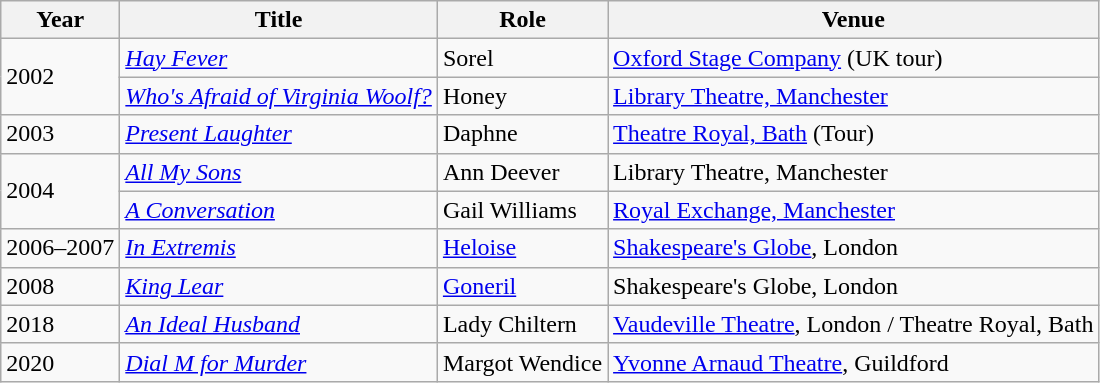<table class="wikitable">
<tr>
<th>Year</th>
<th>Title</th>
<th>Role</th>
<th>Venue</th>
</tr>
<tr>
<td rowspan="2">2002</td>
<td><em><a href='#'>Hay Fever</a></em></td>
<td>Sorel</td>
<td><a href='#'>Oxford Stage Company</a> (UK tour)</td>
</tr>
<tr>
<td><em><a href='#'>Who's Afraid of Virginia Woolf?</a></em></td>
<td>Honey</td>
<td><a href='#'>Library Theatre, Manchester</a></td>
</tr>
<tr>
<td>2003</td>
<td><em><a href='#'>Present Laughter</a></em></td>
<td>Daphne</td>
<td><a href='#'>Theatre Royal, Bath</a> (Tour)</td>
</tr>
<tr>
<td rowspan="2">2004</td>
<td><em><a href='#'>All My Sons</a></em></td>
<td>Ann Deever</td>
<td>Library Theatre, Manchester</td>
</tr>
<tr>
<td><em><a href='#'>A Conversation</a></em></td>
<td>Gail Williams</td>
<td><a href='#'>Royal Exchange, Manchester</a></td>
</tr>
<tr>
<td>2006–2007</td>
<td><em><a href='#'>In Extremis</a></em></td>
<td><a href='#'>Heloise</a></td>
<td><a href='#'>Shakespeare's Globe</a>, London</td>
</tr>
<tr>
<td>2008</td>
<td><em><a href='#'>King Lear</a></em></td>
<td><a href='#'>Goneril</a></td>
<td>Shakespeare's Globe, London</td>
</tr>
<tr>
<td>2018</td>
<td><em><a href='#'>An Ideal Husband</a></em></td>
<td>Lady Chiltern</td>
<td><a href='#'>Vaudeville Theatre</a>, London / Theatre Royal, Bath</td>
</tr>
<tr>
<td>2020</td>
<td><em><a href='#'>Dial M for Murder</a></em></td>
<td>Margot Wendice</td>
<td><a href='#'>Yvonne Arnaud Theatre</a>, Guildford</td>
</tr>
</table>
